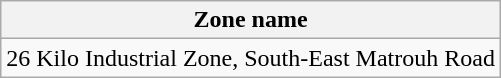<table class="wikitable">
<tr>
<th>Zone name</th>
</tr>
<tr>
<td rowspan="1">26 Kilo Industrial Zone, South-East Matrouh Road</td>
</tr>
</table>
